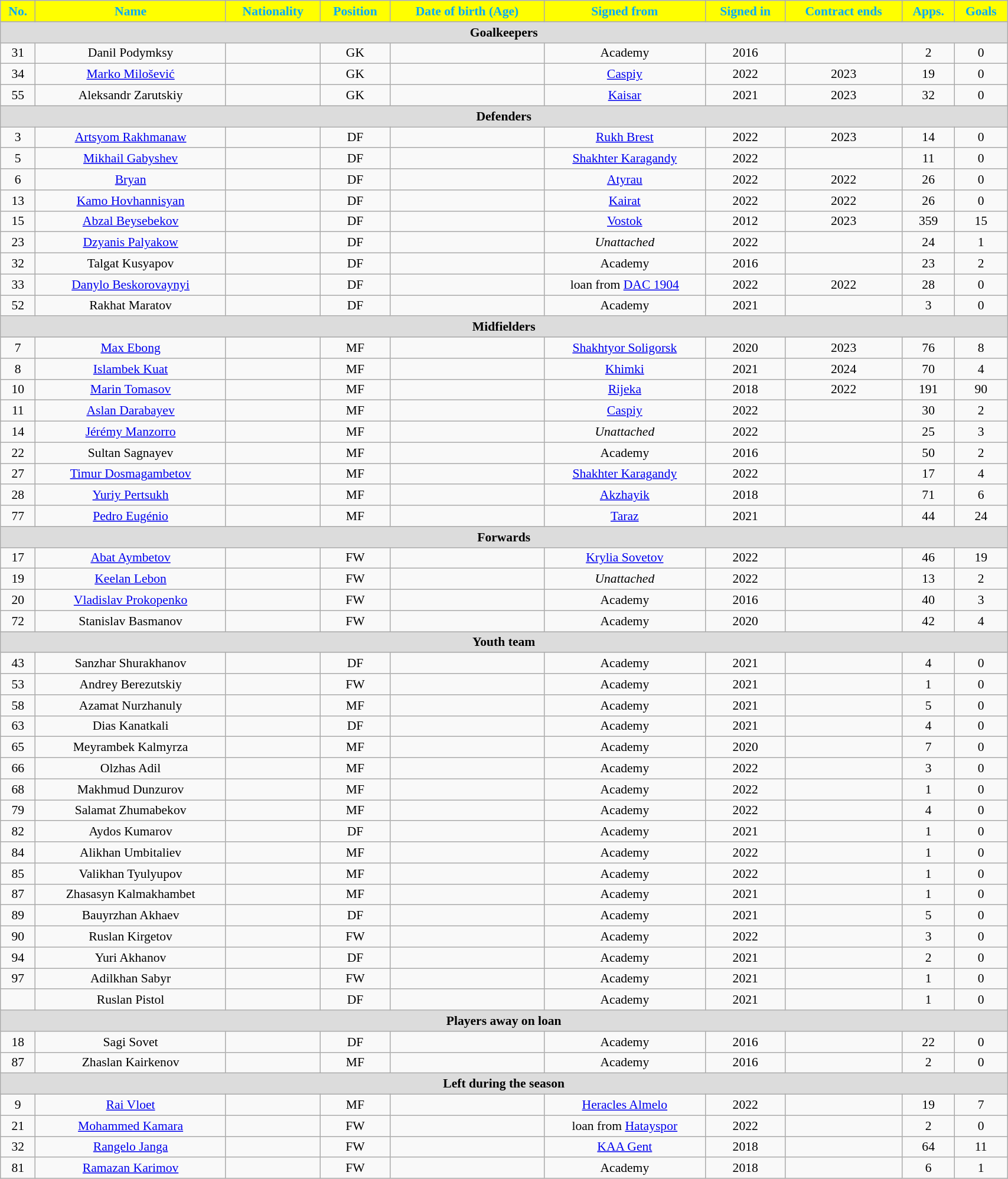<table class="wikitable"  style="text-align:center; font-size:90%; width:90%;">
<tr>
<th style="background:#ffff00; color:#00AAFF; text-align:center;">No.</th>
<th style="background:#ffff00; color:#00AAFF; text-align:center;">Name</th>
<th style="background:#ffff00; color:#00AAFF; text-align:center;">Nationality</th>
<th style="background:#ffff00; color:#00AAFF; text-align:center;">Position</th>
<th style="background:#ffff00; color:#00AAFF; text-align:center;">Date of birth (Age)</th>
<th style="background:#ffff00; color:#00AAFF; text-align:center;">Signed from</th>
<th style="background:#ffff00; color:#00AAFF; text-align:center;">Signed in</th>
<th style="background:#ffff00; color:#00AAFF; text-align:center;">Contract ends</th>
<th style="background:#ffff00; color:#00AAFF; text-align:center;">Apps.</th>
<th style="background:#ffff00; color:#00AAFF; text-align:center;">Goals</th>
</tr>
<tr>
<th colspan="11"  style="background:#dcdcdc; text-align:center;">Goalkeepers</th>
</tr>
<tr>
<td>31</td>
<td>Danil Podymksy</td>
<td></td>
<td>GK</td>
<td></td>
<td>Academy</td>
<td>2016</td>
<td></td>
<td>2</td>
<td>0</td>
</tr>
<tr>
<td>34</td>
<td><a href='#'>Marko Milošević</a></td>
<td></td>
<td>GK</td>
<td></td>
<td><a href='#'>Caspiy</a></td>
<td>2022</td>
<td>2023</td>
<td>19</td>
<td>0</td>
</tr>
<tr>
<td>55</td>
<td>Aleksandr Zarutskiy</td>
<td></td>
<td>GK</td>
<td></td>
<td><a href='#'>Kaisar</a></td>
<td>2021</td>
<td>2023</td>
<td>32</td>
<td>0</td>
</tr>
<tr>
<th colspan="11"  style="background:#dcdcdc; text-align:center;">Defenders</th>
</tr>
<tr>
<td>3</td>
<td><a href='#'>Artsyom Rakhmanaw</a></td>
<td></td>
<td>DF</td>
<td></td>
<td><a href='#'>Rukh Brest</a></td>
<td>2022</td>
<td>2023</td>
<td>14</td>
<td>0</td>
</tr>
<tr>
<td>5</td>
<td><a href='#'>Mikhail Gabyshev</a></td>
<td></td>
<td>DF</td>
<td></td>
<td><a href='#'>Shakhter Karagandy</a></td>
<td>2022</td>
<td></td>
<td>11</td>
<td>0</td>
</tr>
<tr>
<td>6</td>
<td><a href='#'>Bryan</a></td>
<td></td>
<td>DF</td>
<td></td>
<td><a href='#'>Atyrau</a></td>
<td>2022</td>
<td>2022</td>
<td>26</td>
<td>0</td>
</tr>
<tr>
<td>13</td>
<td><a href='#'>Kamo Hovhannisyan</a></td>
<td></td>
<td>DF</td>
<td></td>
<td><a href='#'>Kairat</a></td>
<td>2022</td>
<td>2022</td>
<td>26</td>
<td>0</td>
</tr>
<tr>
<td>15</td>
<td><a href='#'>Abzal Beysebekov</a></td>
<td></td>
<td>DF</td>
<td></td>
<td><a href='#'>Vostok</a></td>
<td>2012</td>
<td>2023</td>
<td>359</td>
<td>15</td>
</tr>
<tr>
<td>23</td>
<td><a href='#'>Dzyanis Palyakow</a></td>
<td></td>
<td>DF</td>
<td></td>
<td><em>Unattached</em></td>
<td>2022</td>
<td></td>
<td>24</td>
<td>1</td>
</tr>
<tr>
<td>32</td>
<td>Talgat Kusyapov</td>
<td></td>
<td>DF</td>
<td></td>
<td>Academy</td>
<td>2016</td>
<td></td>
<td>23</td>
<td>2</td>
</tr>
<tr>
<td>33</td>
<td><a href='#'>Danylo Beskorovaynyi</a></td>
<td></td>
<td>DF</td>
<td></td>
<td>loan from <a href='#'>DAC 1904</a></td>
<td>2022</td>
<td>2022</td>
<td>28</td>
<td>0</td>
</tr>
<tr>
<td>52</td>
<td>Rakhat Maratov</td>
<td></td>
<td>DF</td>
<td></td>
<td>Academy</td>
<td>2021</td>
<td></td>
<td>3</td>
<td>0</td>
</tr>
<tr>
<th colspan="11"  style="background:#dcdcdc; text-align:center;">Midfielders</th>
</tr>
<tr>
<td>7</td>
<td><a href='#'>Max Ebong</a></td>
<td></td>
<td>MF</td>
<td></td>
<td><a href='#'>Shakhtyor Soligorsk</a></td>
<td>2020</td>
<td>2023</td>
<td>76</td>
<td>8</td>
</tr>
<tr>
<td>8</td>
<td><a href='#'>Islambek Kuat</a></td>
<td></td>
<td>MF</td>
<td></td>
<td><a href='#'>Khimki</a></td>
<td>2021</td>
<td>2024</td>
<td>70</td>
<td>4</td>
</tr>
<tr>
<td>10</td>
<td><a href='#'>Marin Tomasov</a></td>
<td></td>
<td>MF</td>
<td></td>
<td><a href='#'>Rijeka</a></td>
<td>2018</td>
<td>2022</td>
<td>191</td>
<td>90</td>
</tr>
<tr>
<td>11</td>
<td><a href='#'>Aslan Darabayev</a></td>
<td></td>
<td>MF</td>
<td></td>
<td><a href='#'>Caspiy</a></td>
<td>2022</td>
<td></td>
<td>30</td>
<td>2</td>
</tr>
<tr>
<td>14</td>
<td><a href='#'>Jérémy Manzorro</a></td>
<td></td>
<td>MF</td>
<td></td>
<td><em>Unattached</em></td>
<td>2022</td>
<td></td>
<td>25</td>
<td>3</td>
</tr>
<tr>
<td>22</td>
<td>Sultan Sagnayev</td>
<td></td>
<td>MF</td>
<td></td>
<td>Academy</td>
<td>2016</td>
<td></td>
<td>50</td>
<td>2</td>
</tr>
<tr>
<td>27</td>
<td><a href='#'>Timur Dosmagambetov</a></td>
<td></td>
<td>MF</td>
<td></td>
<td><a href='#'>Shakhter Karagandy</a></td>
<td>2022</td>
<td></td>
<td>17</td>
<td>4</td>
</tr>
<tr>
<td>28</td>
<td><a href='#'>Yuriy Pertsukh</a></td>
<td></td>
<td>MF</td>
<td></td>
<td><a href='#'>Akzhayik</a></td>
<td>2018</td>
<td></td>
<td>71</td>
<td>6</td>
</tr>
<tr>
<td>77</td>
<td><a href='#'>Pedro Eugénio</a></td>
<td></td>
<td>MF</td>
<td></td>
<td><a href='#'>Taraz</a></td>
<td>2021</td>
<td></td>
<td>44</td>
<td>24</td>
</tr>
<tr>
<th colspan="11"  style="background:#dcdcdc; text-align:center;">Forwards</th>
</tr>
<tr>
<td>17</td>
<td><a href='#'>Abat Aymbetov</a></td>
<td></td>
<td>FW</td>
<td></td>
<td><a href='#'>Krylia Sovetov</a></td>
<td>2022</td>
<td></td>
<td>46</td>
<td>19</td>
</tr>
<tr>
<td>19</td>
<td><a href='#'>Keelan Lebon</a></td>
<td></td>
<td>FW</td>
<td></td>
<td><em>Unattached</em></td>
<td>2022</td>
<td></td>
<td>13</td>
<td>2</td>
</tr>
<tr>
<td>20</td>
<td><a href='#'>Vladislav Prokopenko</a></td>
<td></td>
<td>FW</td>
<td></td>
<td>Academy</td>
<td>2016</td>
<td></td>
<td>40</td>
<td>3</td>
</tr>
<tr>
<td>72</td>
<td>Stanislav Basmanov</td>
<td></td>
<td>FW</td>
<td></td>
<td>Academy</td>
<td>2020</td>
<td></td>
<td>42</td>
<td>4</td>
</tr>
<tr>
<th colspan="11"  style="background:#dcdcdc; text-align:center;">Youth team</th>
</tr>
<tr>
<td>43</td>
<td>Sanzhar Shurakhanov</td>
<td></td>
<td>DF</td>
<td></td>
<td>Academy</td>
<td>2021</td>
<td></td>
<td>4</td>
<td>0</td>
</tr>
<tr>
<td>53</td>
<td>Andrey Berezutskiy</td>
<td></td>
<td>FW</td>
<td></td>
<td>Academy</td>
<td>2021</td>
<td></td>
<td>1</td>
<td>0</td>
</tr>
<tr>
<td>58</td>
<td>Azamat Nurzhanuly</td>
<td></td>
<td>MF</td>
<td></td>
<td>Academy</td>
<td>2021</td>
<td></td>
<td>5</td>
<td>0</td>
</tr>
<tr>
<td>63</td>
<td>Dias Kanatkali</td>
<td></td>
<td>DF</td>
<td></td>
<td>Academy</td>
<td>2021</td>
<td></td>
<td>4</td>
<td>0</td>
</tr>
<tr>
<td>65</td>
<td>Meyrambek Kalmyrza</td>
<td></td>
<td>MF</td>
<td></td>
<td>Academy</td>
<td>2020</td>
<td></td>
<td>7</td>
<td>0</td>
</tr>
<tr>
<td>66</td>
<td>Olzhas Adil</td>
<td></td>
<td>MF</td>
<td></td>
<td>Academy</td>
<td>2022</td>
<td></td>
<td>3</td>
<td>0</td>
</tr>
<tr>
<td>68</td>
<td>Makhmud Dunzurov</td>
<td></td>
<td>MF</td>
<td></td>
<td>Academy</td>
<td>2022</td>
<td></td>
<td>1</td>
<td>0</td>
</tr>
<tr>
<td>79</td>
<td>Salamat Zhumabekov</td>
<td></td>
<td>MF</td>
<td></td>
<td>Academy</td>
<td>2022</td>
<td></td>
<td>4</td>
<td>0</td>
</tr>
<tr>
<td>82</td>
<td>Aydos Kumarov</td>
<td></td>
<td>DF</td>
<td></td>
<td>Academy</td>
<td>2021</td>
<td></td>
<td>1</td>
<td>0</td>
</tr>
<tr>
<td>84</td>
<td>Alikhan Umbitaliev</td>
<td></td>
<td>MF</td>
<td></td>
<td>Academy</td>
<td>2022</td>
<td></td>
<td>1</td>
<td>0</td>
</tr>
<tr>
<td>85</td>
<td>Valikhan Tyulyupov</td>
<td></td>
<td>MF</td>
<td></td>
<td>Academy</td>
<td>2022</td>
<td></td>
<td>1</td>
<td>0</td>
</tr>
<tr>
<td>87</td>
<td>Zhasasyn Kalmakhambet</td>
<td></td>
<td>MF</td>
<td></td>
<td>Academy</td>
<td>2021</td>
<td></td>
<td>1</td>
<td>0</td>
</tr>
<tr>
<td>89</td>
<td>Bauyrzhan Akhaev</td>
<td></td>
<td>DF</td>
<td></td>
<td>Academy</td>
<td>2021</td>
<td></td>
<td>5</td>
<td>0</td>
</tr>
<tr>
<td>90</td>
<td>Ruslan Kirgetov</td>
<td></td>
<td>FW</td>
<td></td>
<td>Academy</td>
<td>2022</td>
<td></td>
<td>3</td>
<td>0</td>
</tr>
<tr>
<td>94</td>
<td>Yuri Akhanov</td>
<td></td>
<td>DF</td>
<td></td>
<td>Academy</td>
<td>2021</td>
<td></td>
<td>2</td>
<td>0</td>
</tr>
<tr>
<td>97</td>
<td>Adilkhan Sabyr</td>
<td></td>
<td>FW</td>
<td></td>
<td>Academy</td>
<td>2021</td>
<td></td>
<td>1</td>
<td>0</td>
</tr>
<tr>
<td></td>
<td>Ruslan Pistol</td>
<td></td>
<td>DF</td>
<td></td>
<td>Academy</td>
<td>2021</td>
<td></td>
<td>1</td>
<td>0</td>
</tr>
<tr>
<th colspan="11"  style="background:#dcdcdc; text-align:center;">Players away on loan</th>
</tr>
<tr>
<td>18</td>
<td>Sagi Sovet</td>
<td></td>
<td>DF</td>
<td></td>
<td>Academy</td>
<td>2016</td>
<td></td>
<td>22</td>
<td>0</td>
</tr>
<tr>
<td>87</td>
<td>Zhaslan Kairkenov</td>
<td></td>
<td>MF</td>
<td></td>
<td>Academy</td>
<td>2016</td>
<td></td>
<td>2</td>
<td>0</td>
</tr>
<tr>
<th colspan="11"  style="background:#dcdcdc; text-align:center;">Left during the season</th>
</tr>
<tr>
<td>9</td>
<td><a href='#'>Rai Vloet</a></td>
<td></td>
<td>MF</td>
<td></td>
<td><a href='#'>Heracles Almelo</a></td>
<td>2022</td>
<td></td>
<td>19</td>
<td>7</td>
</tr>
<tr>
<td>21</td>
<td><a href='#'>Mohammed Kamara</a></td>
<td></td>
<td>FW</td>
<td></td>
<td>loan from <a href='#'>Hatayspor</a></td>
<td>2022</td>
<td></td>
<td>2</td>
<td>0</td>
</tr>
<tr>
<td>32</td>
<td><a href='#'>Rangelo Janga</a></td>
<td></td>
<td>FW</td>
<td></td>
<td><a href='#'>KAA Gent</a></td>
<td>2018</td>
<td></td>
<td>64</td>
<td>11</td>
</tr>
<tr>
<td>81</td>
<td><a href='#'>Ramazan Karimov</a></td>
<td></td>
<td>FW</td>
<td></td>
<td>Academy</td>
<td>2018</td>
<td></td>
<td>6</td>
<td>1</td>
</tr>
</table>
